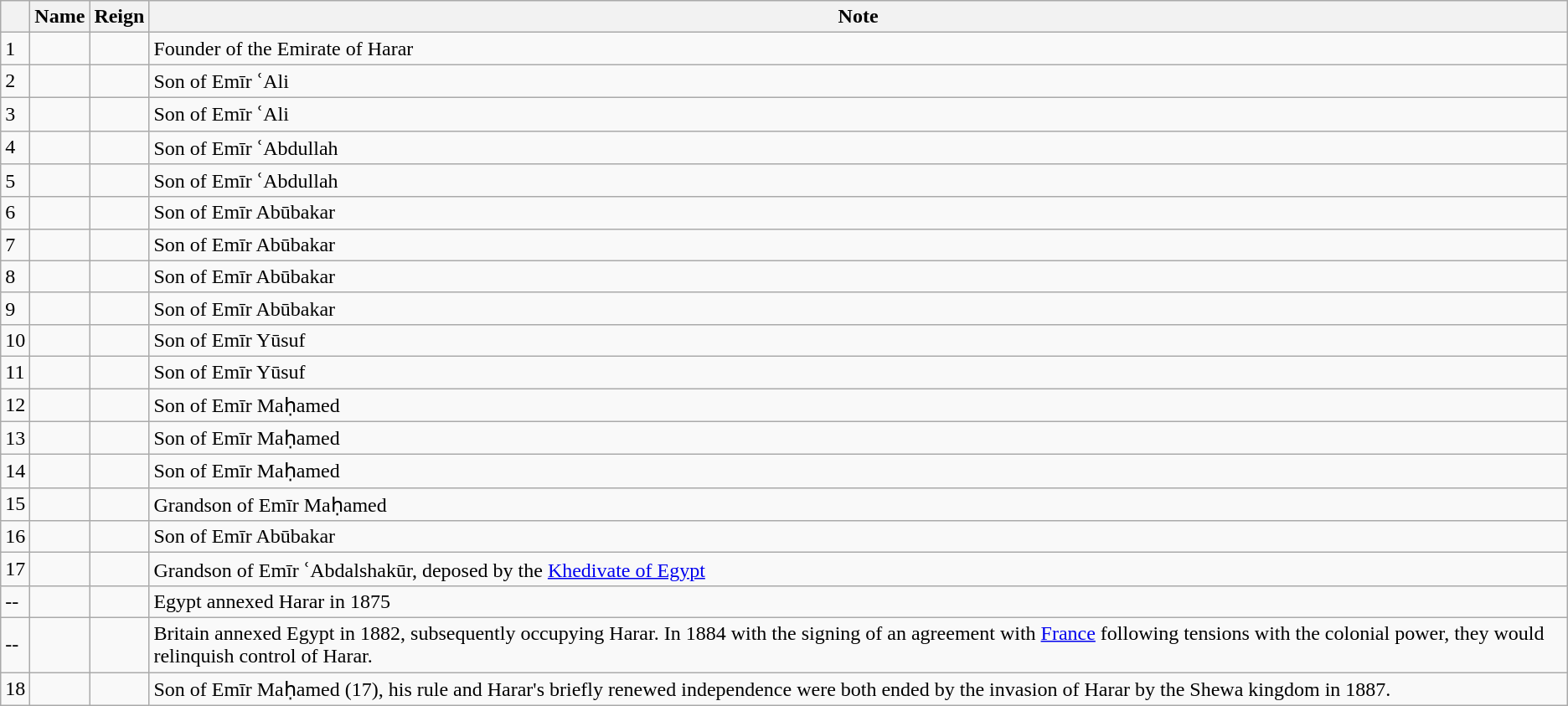<table class="wikitable">
<tr>
<th></th>
<th>Name</th>
<th>Reign</th>
<th>Note</th>
</tr>
<tr>
<td>1</td>
<td></td>
<td></td>
<td>Founder of the Emirate of Harar</td>
</tr>
<tr>
<td>2</td>
<td></td>
<td></td>
<td>Son of Emīr ʿAli</td>
</tr>
<tr>
<td>3</td>
<td></td>
<td></td>
<td>Son of Emīr ʿAli</td>
</tr>
<tr>
<td>4</td>
<td></td>
<td></td>
<td>Son of Emīr ʿAbdullah</td>
</tr>
<tr>
<td>5</td>
<td></td>
<td></td>
<td>Son of Emīr ʿAbdullah</td>
</tr>
<tr>
<td>6</td>
<td></td>
<td></td>
<td>Son of Emīr Abūbakar</td>
</tr>
<tr>
<td>7</td>
<td></td>
<td></td>
<td>Son of Emīr Abūbakar</td>
</tr>
<tr>
<td>8</td>
<td></td>
<td></td>
<td>Son of Emīr Abūbakar</td>
</tr>
<tr>
<td>9</td>
<td></td>
<td></td>
<td>Son of Emīr Abūbakar</td>
</tr>
<tr>
<td>10</td>
<td></td>
<td></td>
<td>Son of Emīr Yūsuf</td>
</tr>
<tr>
<td>11</td>
<td></td>
<td></td>
<td>Son of Emīr Yūsuf</td>
</tr>
<tr>
<td>12</td>
<td></td>
<td></td>
<td>Son of Emīr Maḥamed</td>
</tr>
<tr>
<td>13</td>
<td></td>
<td></td>
<td>Son of Emīr Maḥamed</td>
</tr>
<tr>
<td>14</td>
<td></td>
<td></td>
<td>Son of Emīr Maḥamed</td>
</tr>
<tr>
<td>15</td>
<td></td>
<td></td>
<td>Grandson of Emīr Maḥamed</td>
</tr>
<tr>
<td>16</td>
<td></td>
<td></td>
<td>Son of Emīr Abūbakar</td>
</tr>
<tr>
<td>17</td>
<td></td>
<td></td>
<td>Grandson of Emīr ʿAbdalshakūr, deposed by the <a href='#'>Khedivate of Egypt</a></td>
</tr>
<tr>
<td>--</td>
<td></td>
<td></td>
<td>Egypt annexed Harar in 1875</td>
</tr>
<tr>
<td>--</td>
<td></td>
<td></td>
<td>Britain annexed Egypt in 1882, subsequently occupying Harar. In 1884 with the signing of an agreement with <a href='#'>France</a> following tensions with the colonial power, they would relinquish control of Harar.</td>
</tr>
<tr>
<td>18</td>
<td></td>
<td></td>
<td>Son of Emīr Maḥamed (17), his rule and Harar's briefly renewed independence were both ended by the invasion of Harar by the Shewa kingdom in 1887.</td>
</tr>
</table>
